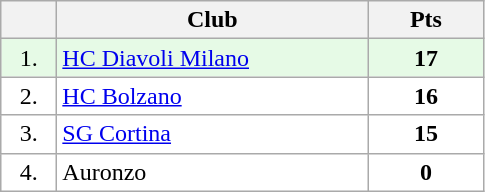<table class="wikitable">
<tr>
<th width="30"></th>
<th width="200">Club</th>
<th width="70">Pts</th>
</tr>
<tr bgcolor="#e6fae6" align="center">
<td>1.</td>
<td align="left"><a href='#'>HC Diavoli Milano</a></td>
<td><strong>17</strong></td>
</tr>
<tr bgcolor="#FFFFFF" align="center">
<td>2.</td>
<td align="left"><a href='#'>HC Bolzano</a></td>
<td><strong>16</strong></td>
</tr>
<tr bgcolor="#FFFFFF" align="center">
<td>3.</td>
<td align="left"><a href='#'>SG Cortina</a></td>
<td><strong>15</strong></td>
</tr>
<tr bgcolor="#FFFFFF" align="center">
<td>4.</td>
<td align="left">Auronzo</td>
<td><strong>0</strong></td>
</tr>
</table>
